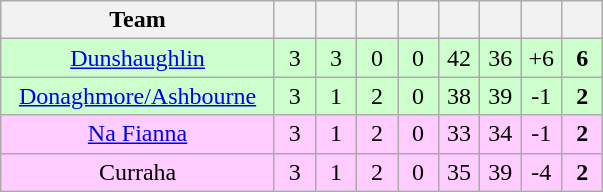<table class="wikitable" style="text-align:center">
<tr>
<th style="width:175px;">Team</th>
<th width="20"></th>
<th width="20"></th>
<th width="20"></th>
<th width="20"></th>
<th width="20"></th>
<th width="20"></th>
<th width="20"></th>
<th width="20"></th>
</tr>
<tr style="background:#cfc;">
<td><a href='#'>Dunshaughlin</a></td>
<td>3</td>
<td>3</td>
<td>0</td>
<td>0</td>
<td>42</td>
<td>36</td>
<td>+6</td>
<td><strong>6</strong></td>
</tr>
<tr style="background:#cfc;">
<td><a href='#'>Donaghmore/Ashbourne</a></td>
<td>3</td>
<td>1</td>
<td>2</td>
<td>0</td>
<td>38</td>
<td>39</td>
<td>-1</td>
<td><strong>2</strong></td>
</tr>
<tr style="background:#fcf;">
<td><a href='#'>Na Fianna</a></td>
<td>3</td>
<td>1</td>
<td>2</td>
<td>0</td>
<td>33</td>
<td>34</td>
<td>-1</td>
<td><strong>2</strong></td>
</tr>
<tr style="background:#fcf;">
<td>Curraha</td>
<td>3</td>
<td>1</td>
<td>2</td>
<td>0</td>
<td>35</td>
<td>39</td>
<td>-4</td>
<td><strong>2</strong></td>
</tr>
</table>
